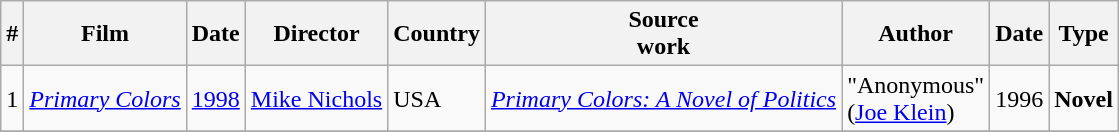<table class="wikitable">
<tr>
<th>#</th>
<th>Film</th>
<th>Date</th>
<th>Director</th>
<th>Country</th>
<th>Source<br>work</th>
<th>Author</th>
<th>Date</th>
<th>Type</th>
</tr>
<tr>
<td>1</td>
<td><em><a href='#'>Primary Colors</a></em></td>
<td><a href='#'>1998</a></td>
<td><a href='#'>Mike Nichols</a></td>
<td>USA</td>
<td><em><a href='#'>Primary Colors: A Novel of Politics</a></em></td>
<td>"Anonymous"<br>(<a href='#'>Joe Klein</a>)</td>
<td>1996</td>
<td><strong>Novel</strong></td>
</tr>
<tr>
</tr>
</table>
